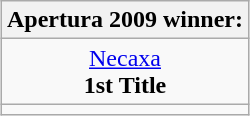<table class="wikitable" style="text-align: center; margin: 0 auto;">
<tr>
<th>Apertura 2009 winner:</th>
</tr>
<tr>
<td><a href='#'>Necaxa</a><br><strong>1st Title</strong></td>
</tr>
<tr>
<td></td>
</tr>
</table>
